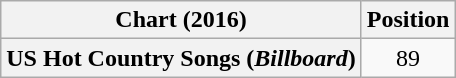<table class="wikitable plainrowheaders" style="text-align:center">
<tr>
<th scope="col">Chart (2016)</th>
<th scope="col">Position</th>
</tr>
<tr>
<th scope="row">US Hot Country Songs (<em>Billboard</em>)</th>
<td>89</td>
</tr>
</table>
